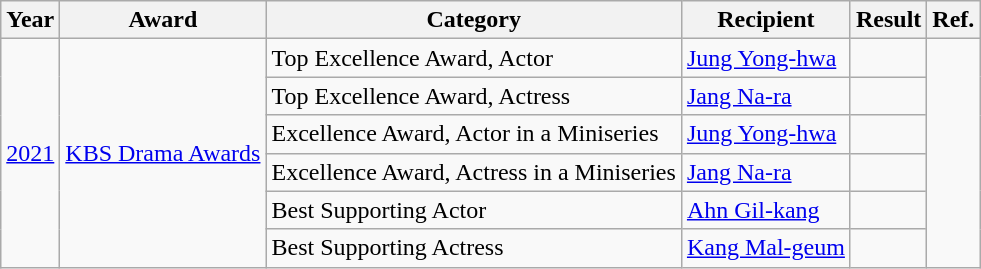<table class="wikitable sortable">
<tr>
<th>Year</th>
<th>Award</th>
<th>Category</th>
<th>Recipient</th>
<th>Result</th>
<th>Ref.</th>
</tr>
<tr>
<td rowspan="6"><a href='#'>2021</a></td>
<td rowspan="6"><a href='#'>KBS Drama Awards</a></td>
<td>Top Excellence Award, Actor</td>
<td><a href='#'>Jung Yong-hwa</a></td>
<td></td>
<td rowspan="6"></td>
</tr>
<tr>
<td>Top Excellence Award, Actress</td>
<td><a href='#'>Jang Na-ra</a></td>
<td></td>
</tr>
<tr>
<td>Excellence Award, Actor in a Miniseries</td>
<td><a href='#'>Jung Yong-hwa</a></td>
<td></td>
</tr>
<tr>
<td>Excellence Award, Actress in a Miniseries</td>
<td><a href='#'>Jang Na-ra</a></td>
<td></td>
</tr>
<tr>
<td>Best Supporting Actor</td>
<td><a href='#'>Ahn Gil-kang</a></td>
<td></td>
</tr>
<tr>
<td>Best Supporting Actress</td>
<td><a href='#'>Kang Mal-geum</a></td>
<td></td>
</tr>
</table>
